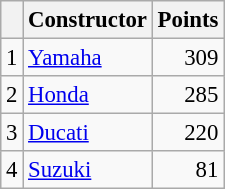<table class="wikitable" style="font-size: 95%;">
<tr>
<th></th>
<th>Constructor</th>
<th>Points</th>
</tr>
<tr>
<td align=center>1</td>
<td> <a href='#'>Yamaha</a></td>
<td align=right>309</td>
</tr>
<tr>
<td align=center>2</td>
<td> <a href='#'>Honda</a></td>
<td align=right>285</td>
</tr>
<tr>
<td align=center>3</td>
<td> <a href='#'>Ducati</a></td>
<td align=right>220</td>
</tr>
<tr>
<td align=center>4</td>
<td> <a href='#'>Suzuki</a></td>
<td align=right>81</td>
</tr>
</table>
